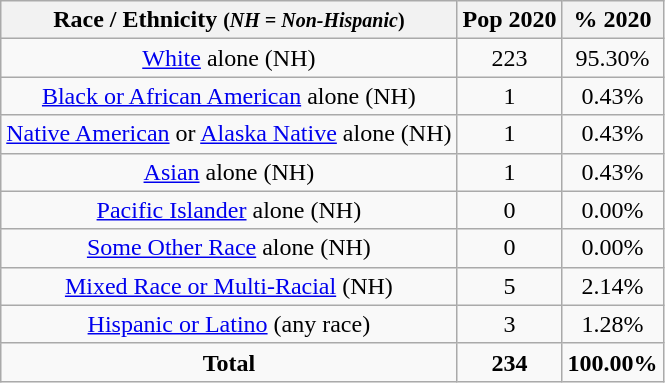<table class="wikitable" style="text-align:center;">
<tr>
<th>Race / Ethnicity <small>(<em>NH = Non-Hispanic</em>)</small></th>
<th>Pop 2020</th>
<th>% 2020</th>
</tr>
<tr>
<td><a href='#'>White</a> alone (NH)</td>
<td>223</td>
<td>95.30%</td>
</tr>
<tr>
<td><a href='#'>Black or African American</a> alone (NH)</td>
<td>1</td>
<td>0.43%</td>
</tr>
<tr>
<td><a href='#'>Native American</a> or <a href='#'>Alaska Native</a> alone (NH)</td>
<td>1</td>
<td>0.43%</td>
</tr>
<tr>
<td><a href='#'>Asian</a> alone (NH)</td>
<td>1</td>
<td>0.43%</td>
</tr>
<tr>
<td><a href='#'>Pacific Islander</a> alone (NH)</td>
<td>0</td>
<td>0.00%</td>
</tr>
<tr>
<td><a href='#'>Some Other Race</a> alone (NH)</td>
<td>0</td>
<td>0.00%</td>
</tr>
<tr>
<td><a href='#'>Mixed Race or Multi-Racial</a> (NH)</td>
<td>5</td>
<td>2.14%</td>
</tr>
<tr>
<td><a href='#'>Hispanic or Latino</a> (any race)</td>
<td>3</td>
<td>1.28%</td>
</tr>
<tr>
<td><strong>Total</strong></td>
<td><strong>234</strong></td>
<td><strong>100.00%</strong></td>
</tr>
</table>
